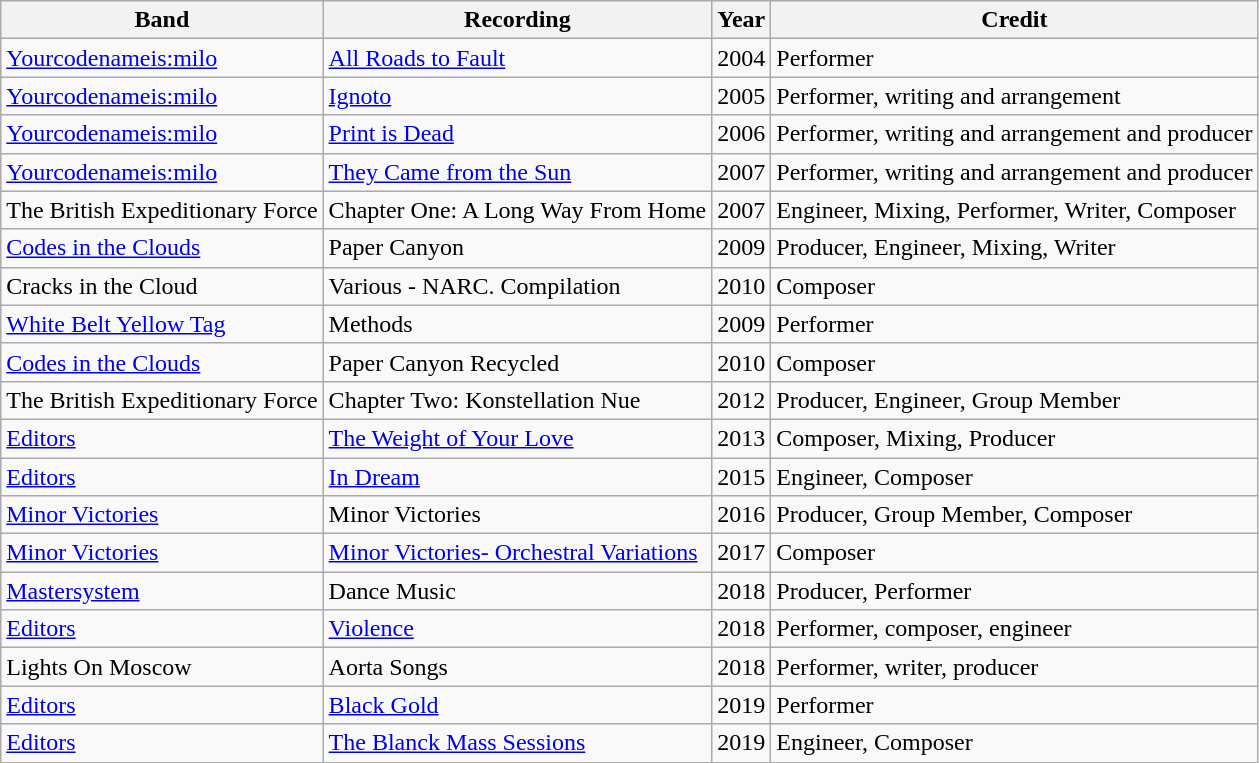<table class="wikitable">
<tr>
<th>Band</th>
<th>Recording</th>
<th>Year</th>
<th>Credit</th>
</tr>
<tr>
<td><a href='#'>Yourcodenameis:milo</a></td>
<td><a href='#'>All Roads to Fault</a></td>
<td>2004</td>
<td>Performer</td>
</tr>
<tr>
<td><a href='#'>Yourcodenameis:milo</a></td>
<td><a href='#'>Ignoto</a></td>
<td>2005</td>
<td>Performer, writing and arrangement</td>
</tr>
<tr>
<td><a href='#'>Yourcodenameis:milo</a></td>
<td><a href='#'>Print is Dead</a></td>
<td>2006</td>
<td>Performer, writing and arrangement and producer</td>
</tr>
<tr>
<td><a href='#'>Yourcodenameis:milo</a></td>
<td><a href='#'>They Came from the Sun</a></td>
<td>2007</td>
<td>Performer, writing and arrangement and producer</td>
</tr>
<tr>
<td>The British Expeditionary Force</td>
<td>Chapter One: A Long Way From Home</td>
<td>2007</td>
<td>Engineer, Mixing, Performer, Writer, Composer</td>
</tr>
<tr>
<td><a href='#'>Codes in the Clouds</a></td>
<td>Paper Canyon</td>
<td>2009</td>
<td>Producer, Engineer, Mixing, Writer</td>
</tr>
<tr>
<td>Cracks in the Cloud</td>
<td>Various - NARC. Compilation</td>
<td>2010</td>
<td>Composer</td>
</tr>
<tr>
<td><a href='#'>White Belt Yellow Tag</a></td>
<td>Methods</td>
<td>2009</td>
<td>Performer</td>
</tr>
<tr>
<td><a href='#'>Codes in the Clouds</a></td>
<td>Paper Canyon Recycled</td>
<td>2010</td>
<td>Composer</td>
</tr>
<tr>
<td>The British Expeditionary Force</td>
<td>Chapter Two: Konstellation Nue</td>
<td>2012</td>
<td>Producer, Engineer, Group Member</td>
</tr>
<tr>
<td><a href='#'>Editors</a></td>
<td><a href='#'>The Weight of Your Love</a></td>
<td>2013</td>
<td>Composer, Mixing, Producer</td>
</tr>
<tr>
<td><a href='#'>Editors</a></td>
<td><a href='#'>In Dream</a></td>
<td>2015</td>
<td>Engineer, Composer</td>
</tr>
<tr>
<td><a href='#'>Minor Victories</a></td>
<td>Minor Victories</td>
<td>2016</td>
<td>Producer, Group Member, Composer</td>
</tr>
<tr>
<td><a href='#'>Minor Victories</a></td>
<td><a href='#'>Minor Victories- Orchestral Variations</a></td>
<td>2017</td>
<td>Composer</td>
</tr>
<tr>
<td><span></span><a href='#'>Mastersystem</a></td>
<td>Dance Music</td>
<td>2018</td>
<td>Producer, Performer</td>
</tr>
<tr>
<td><a href='#'>Editors</a></td>
<td><a href='#'>Violence</a></td>
<td>2018</td>
<td>Performer, composer, engineer</td>
</tr>
<tr>
<td>Lights On Moscow</td>
<td>Aorta Songs</td>
<td>2018</td>
<td>Performer, writer, producer</td>
</tr>
<tr>
<td><a href='#'>Editors</a></td>
<td><a href='#'>Black Gold</a></td>
<td>2019</td>
<td>Performer</td>
</tr>
<tr>
<td><a href='#'>Editors</a></td>
<td><a href='#'>The Blanck Mass Sessions</a></td>
<td>2019</td>
<td>Engineer, Composer</td>
</tr>
</table>
